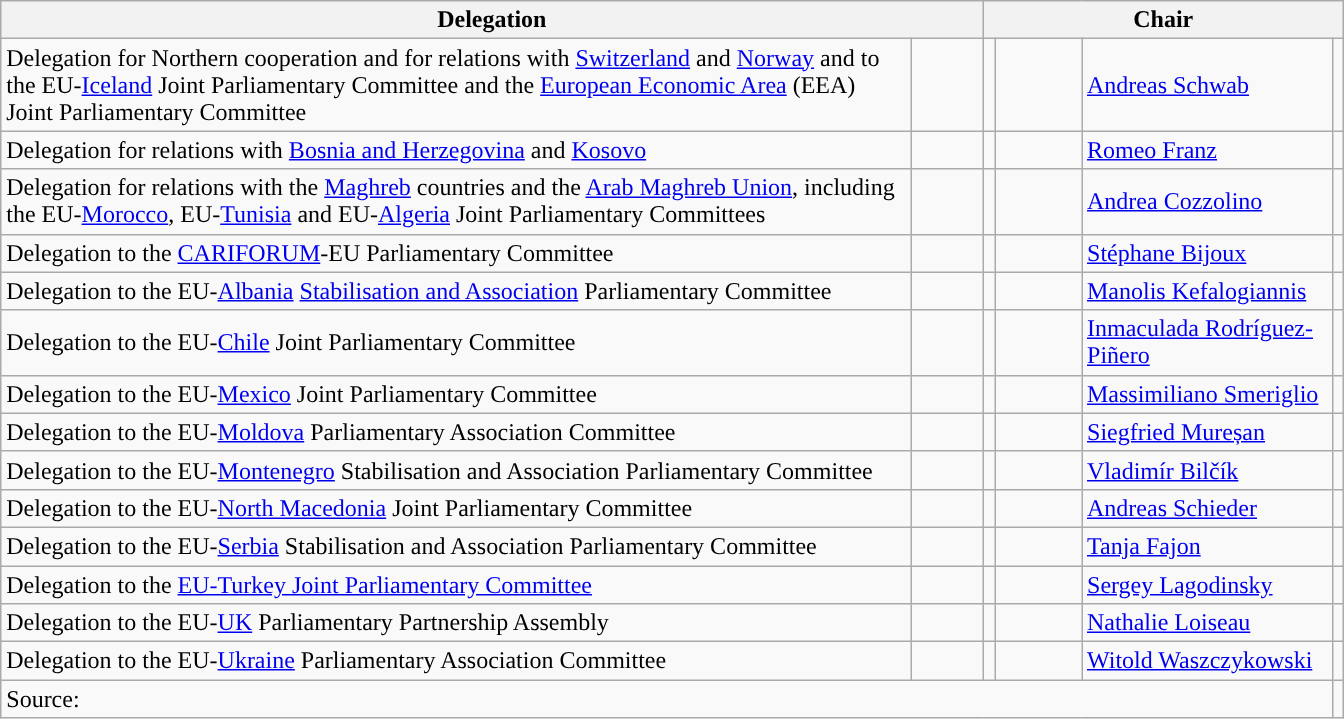<table class="wikitable">
<tr>
<th colspan=2 style="width:600px">Delegation</th>
<th colspan="5">Chair</th>
</tr>
<tr>
<td style="width:600px">Delegation for Northern cooperation and for relations with <a href='#'>Switzerland</a> and <a href='#'>Norway</a> and to the EU-<a href='#'>Iceland</a> Joint Parliamentary Committee and the <a href='#'>European Economic Area</a> (EEA) Joint Parliamentary Committee</td>
<td style="width:40px" align="center"><strong></strong></td>
<td style="background-color:"></td>
<td style="width:50px"><strong></strong></td>
<td style="width:160px"><a href='#'>Andreas Schwab</a></td>
<td></td>
</tr>
<tr>
<td>Delegation for relations with <a href='#'>Bosnia and Herzegovina</a> and <a href='#'>Kosovo</a></td>
<td align="center"><strong></strong></td>
<td style="background:"></td>
<td><strong></strong></td>
<td><a href='#'>Romeo Franz</a></td>
<td></td>
</tr>
<tr>
<td style="width:600px">Delegation for relations with the <a href='#'>Maghreb</a> countries and the <a href='#'>Arab Maghreb Union</a>, including the EU-<a href='#'>Morocco</a>, EU-<a href='#'>Tunisia</a> and EU-<a href='#'>Algeria</a> Joint Parliamentary Committees</td>
<td align="center"><strong></strong></td>
<td style="width:1px;" style="background-color:"></td>
<td><strong></strong></td>
<td><a href='#'>Andrea Cozzolino</a></td>
<td></td>
</tr>
<tr>
<td>Delegation to the <a href='#'>CARIFORUM</a>-EU Parliamentary Committee</td>
<td align="center"><strong></strong></td>
<td style="width:1px;" style="background-color:"></td>
<td><strong></strong></td>
<td><a href='#'>Stéphane Bijoux</a></td>
<td></td>
</tr>
<tr>
<td>Delegation to the EU-<a href='#'>Albania</a> <a href='#'>Stabilisation and Association</a> Parliamentary Committee</td>
<td align="center"><strong></strong></td>
<td style="background-color:"></td>
<td><strong></strong></td>
<td><a href='#'>Manolis Kefalogiannis</a></td>
<td></td>
</tr>
<tr>
<td>Delegation to the EU-<a href='#'>Chile</a> Joint Parliamentary Committee</td>
<td align="center"><strong></strong></td>
<td style="width:1px;" style="background-color:"></td>
<td><strong></strong></td>
<td><a href='#'>Inmaculada Rodríguez-Piñero</a></td>
<td></td>
</tr>
<tr>
<td>Delegation to the EU-<a href='#'>Mexico</a> Joint Parliamentary Committee</td>
<td align="center"><strong></strong></td>
<td style="width:1px;" style="background-color:"></td>
<td><strong></strong></td>
<td><a href='#'>Massimiliano Smeriglio</a></td>
<td></td>
</tr>
<tr>
<td>Delegation to the EU-<a href='#'>Moldova</a> Parliamentary Association Committee</td>
<td align="center"><strong></strong></td>
<td style="background-color:"></td>
<td><strong></strong></td>
<td><a href='#'>Siegfried Mureșan</a></td>
<td></td>
</tr>
<tr>
<td>Delegation to the EU-<a href='#'>Montenegro</a> Stabilisation and Association Parliamentary Committee</td>
<td align="center"><strong></strong></td>
<td style="background-color:"></td>
<td><strong></strong></td>
<td><a href='#'>Vladimír Bilčík</a></td>
<td></td>
</tr>
<tr>
<td>Delegation to the EU-<a href='#'>North Macedonia</a> Joint Parliamentary Committee</td>
<td align="center"><strong></strong></td>
<td style="width:1px;" style="background-color:"></td>
<td><strong></strong></td>
<td><a href='#'>Andreas Schieder</a></td>
<td></td>
</tr>
<tr>
<td>Delegation to the EU-<a href='#'>Serbia</a> Stabilisation and Association Parliamentary Committee</td>
<td align="center"><strong></strong></td>
<td style="width:1px;" style="background-color:"></td>
<td><strong></strong></td>
<td><a href='#'>Tanja Fajon</a></td>
<td></td>
</tr>
<tr>
<td>Delegation to the <a href='#'>EU-Turkey Joint Parliamentary Committee</a></td>
<td align="center"><strong></strong></td>
<td style="background:"></td>
<td><strong></strong></td>
<td><a href='#'>Sergey Lagodinsky</a></td>
<td></td>
</tr>
<tr>
<td>Delegation to the EU-<a href='#'>UK</a> Parliamentary Partnership Assembly</td>
<td align="center"><strong></strong></td>
<td style="background-color:"></td>
<td><strong></strong></td>
<td><a href='#'>Nathalie Loiseau</a></td>
<td></td>
</tr>
<tr>
<td>Delegation to the EU-<a href='#'>Ukraine</a> Parliamentary Association Committee</td>
<td align="center"><strong></strong></td>
<td style="background:"></td>
<td><strong></strong></td>
<td><a href='#'>Witold Waszczykowski</a></td>
<td></td>
</tr>
<tr>
<td colspan=5>Source:</td>
<td></td>
</tr>
</table>
